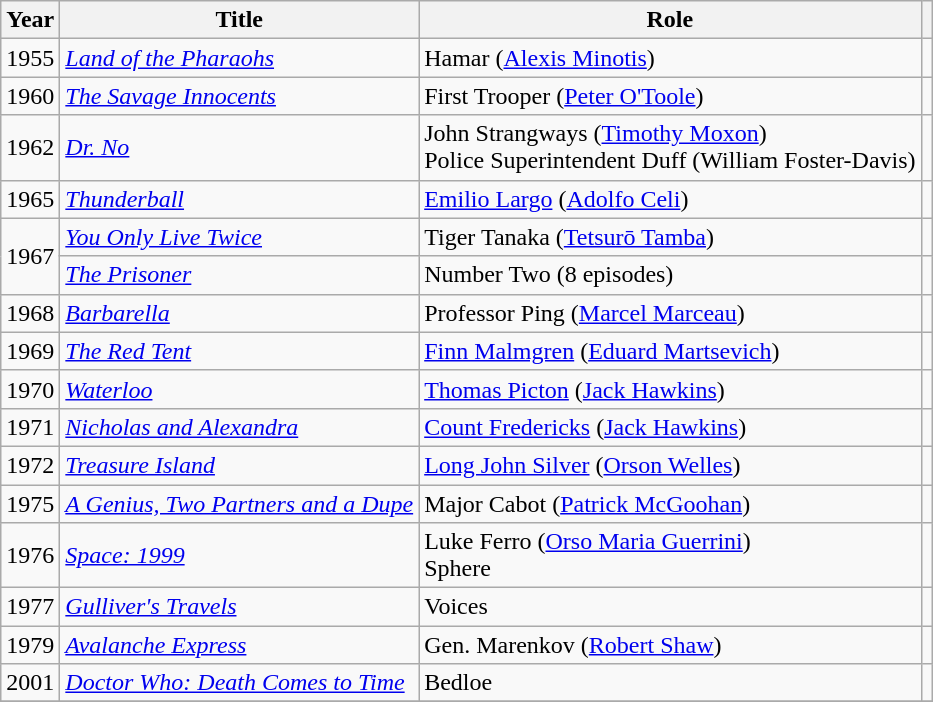<table class="wikitable">
<tr>
<th>Year</th>
<th>Title</th>
<th>Role</th>
<th></th>
</tr>
<tr>
<td>1955</td>
<td><em><a href='#'>Land of the Pharaohs</a></em></td>
<td>Hamar (<a href='#'>Alexis Minotis</a>)</td>
<td></td>
</tr>
<tr>
<td>1960</td>
<td><em><a href='#'>The Savage Innocents</a></em></td>
<td>First Trooper (<a href='#'>Peter O'Toole</a>)</td>
<td></td>
</tr>
<tr>
<td>1962</td>
<td><em><a href='#'>Dr. No</a></em></td>
<td>John Strangways (<a href='#'>Timothy Moxon</a>)<br>Police Superintendent Duff (William Foster-Davis)</td>
<td></td>
</tr>
<tr>
<td>1965</td>
<td><em><a href='#'>Thunderball</a></em></td>
<td><a href='#'>Emilio Largo</a> (<a href='#'>Adolfo Celi</a>)</td>
<td></td>
</tr>
<tr>
<td rowspan="2">1967</td>
<td><em><a href='#'>You Only Live Twice</a></em></td>
<td>Tiger Tanaka (<a href='#'>Tetsurō Tamba</a>)</td>
<td></td>
</tr>
<tr>
<td><em><a href='#'>The Prisoner</a></em></td>
<td>Number Two (8 episodes)</td>
<td></td>
</tr>
<tr>
<td>1968</td>
<td><em><a href='#'>Barbarella</a></em></td>
<td>Professor Ping (<a href='#'>Marcel Marceau</a>)</td>
<td></td>
</tr>
<tr>
<td>1969</td>
<td><em><a href='#'>The Red Tent</a></em></td>
<td><a href='#'>Finn Malmgren</a> (<a href='#'>Eduard Martsevich</a>)</td>
<td></td>
</tr>
<tr>
<td>1970</td>
<td><em><a href='#'>Waterloo</a></em></td>
<td><a href='#'>Thomas Picton</a> (<a href='#'>Jack Hawkins</a>)</td>
<td><br></td>
</tr>
<tr>
<td>1971</td>
<td><em><a href='#'>Nicholas and Alexandra</a></em></td>
<td><a href='#'>Count Fredericks</a> (<a href='#'>Jack Hawkins</a>)</td>
<td></td>
</tr>
<tr>
<td>1972</td>
<td><em><a href='#'>Treasure Island</a></em></td>
<td><a href='#'>Long John Silver</a> (<a href='#'>Orson Welles</a>)</td>
<td></td>
</tr>
<tr>
<td>1975</td>
<td><em><a href='#'>A Genius, Two Partners and a Dupe</a></em></td>
<td>Major Cabot (<a href='#'>Patrick McGoohan</a>)</td>
<td></td>
</tr>
<tr>
<td>1976</td>
<td><em><a href='#'>Space: 1999</a></em></td>
<td>Luke Ferro (<a href='#'>Orso Maria Guerrini</a>)<br>Sphere</td>
<td></td>
</tr>
<tr>
<td>1977</td>
<td><em><a href='#'>Gulliver's Travels</a></em></td>
<td>Voices</td>
<td></td>
</tr>
<tr>
<td>1979</td>
<td><em><a href='#'>Avalanche Express</a></em></td>
<td>Gen. Marenkov (<a href='#'>Robert Shaw</a>)</td>
<td></td>
</tr>
<tr>
<td>2001</td>
<td><em><a href='#'>Doctor Who: Death Comes to Time</a></em></td>
<td>Bedloe</td>
<td></td>
</tr>
<tr>
</tr>
</table>
